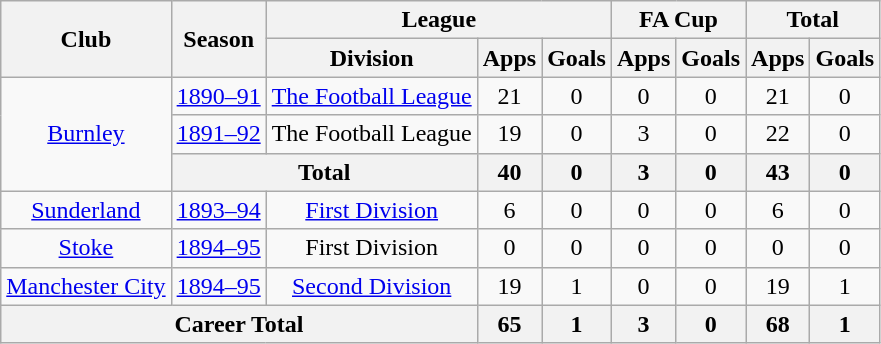<table class="wikitable" style="text-align: center;">
<tr>
<th rowspan="2">Club</th>
<th rowspan="2">Season</th>
<th colspan="3">League</th>
<th colspan="2">FA Cup</th>
<th colspan="2">Total</th>
</tr>
<tr>
<th>Division</th>
<th>Apps</th>
<th>Goals</th>
<th>Apps</th>
<th>Goals</th>
<th>Apps</th>
<th>Goals</th>
</tr>
<tr>
<td rowspan=3><a href='#'>Burnley</a></td>
<td><a href='#'>1890–91</a></td>
<td><a href='#'>The Football League</a></td>
<td>21</td>
<td>0</td>
<td>0</td>
<td>0</td>
<td>21</td>
<td>0</td>
</tr>
<tr>
<td><a href='#'>1891–92</a></td>
<td>The Football League</td>
<td>19</td>
<td>0</td>
<td>3</td>
<td>0</td>
<td>22</td>
<td>0</td>
</tr>
<tr>
<th colspan=2>Total</th>
<th>40</th>
<th>0</th>
<th>3</th>
<th>0</th>
<th>43</th>
<th>0</th>
</tr>
<tr>
<td><a href='#'>Sunderland</a></td>
<td><a href='#'>1893–94</a></td>
<td><a href='#'>First Division</a></td>
<td>6</td>
<td>0</td>
<td>0</td>
<td>0</td>
<td>6</td>
<td>0</td>
</tr>
<tr>
<td><a href='#'>Stoke</a></td>
<td><a href='#'>1894–95</a></td>
<td>First Division</td>
<td>0</td>
<td>0</td>
<td>0</td>
<td>0</td>
<td>0</td>
<td>0</td>
</tr>
<tr>
<td><a href='#'>Manchester City</a></td>
<td><a href='#'>1894–95</a></td>
<td><a href='#'>Second Division</a></td>
<td>19</td>
<td>1</td>
<td>0</td>
<td>0</td>
<td>19</td>
<td>1</td>
</tr>
<tr>
<th colspan="3">Career Total</th>
<th>65</th>
<th>1</th>
<th>3</th>
<th>0</th>
<th>68</th>
<th>1</th>
</tr>
</table>
